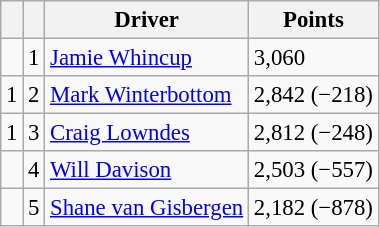<table class="wikitable" style="font-size: 95%;">
<tr>
<th></th>
<th></th>
<th>Driver</th>
<th>Points</th>
</tr>
<tr>
<td></td>
<td align="center">1</td>
<td> <a href='#'>Jamie Whincup</a></td>
<td>3,060</td>
</tr>
<tr>
<td> 1</td>
<td align="center">2</td>
<td> <a href='#'>Mark Winterbottom</a></td>
<td>2,842 (−218)</td>
</tr>
<tr>
<td> 1</td>
<td align="center">3</td>
<td> <a href='#'>Craig Lowndes</a></td>
<td>2,812 (−248)</td>
</tr>
<tr>
<td></td>
<td align="center">4</td>
<td> <a href='#'>Will Davison</a></td>
<td>2,503 (−557)</td>
</tr>
<tr>
<td></td>
<td align="center">5</td>
<td> <a href='#'>Shane van Gisbergen</a></td>
<td>2,182 (−878)</td>
</tr>
</table>
